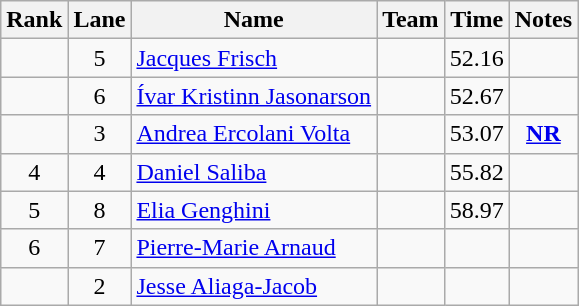<table class="wikitable sortable" style="text-align:center">
<tr>
<th>Rank</th>
<th>Lane</th>
<th>Name</th>
<th>Team</th>
<th>Time</th>
<th>Notes</th>
</tr>
<tr>
<td></td>
<td>5</td>
<td align="left"><a href='#'>Jacques Frisch</a></td>
<td align=left></td>
<td>52.16</td>
<td></td>
</tr>
<tr>
<td></td>
<td>6</td>
<td align="left"><a href='#'>Ívar Kristinn Jasonarson</a></td>
<td align=left></td>
<td>52.67</td>
<td></td>
</tr>
<tr>
<td></td>
<td>3</td>
<td align="left"><a href='#'>Andrea Ercolani Volta</a></td>
<td align=left></td>
<td>53.07</td>
<td><strong><a href='#'>NR</a></strong></td>
</tr>
<tr>
<td>4</td>
<td>4</td>
<td align="left"><a href='#'>Daniel Saliba</a></td>
<td align=left></td>
<td>55.82</td>
<td></td>
</tr>
<tr>
<td>5</td>
<td>8</td>
<td align="left"><a href='#'>Elia Genghini</a></td>
<td align=left></td>
<td>58.97</td>
<td></td>
</tr>
<tr>
<td>6</td>
<td>7</td>
<td align="left"><a href='#'>Pierre-Marie Arnaud</a></td>
<td align=left></td>
<td></td>
<td></td>
</tr>
<tr>
<td></td>
<td>2</td>
<td align="left"><a href='#'>Jesse Aliaga-Jacob</a></td>
<td align=left></td>
<td></td>
<td></td>
</tr>
</table>
